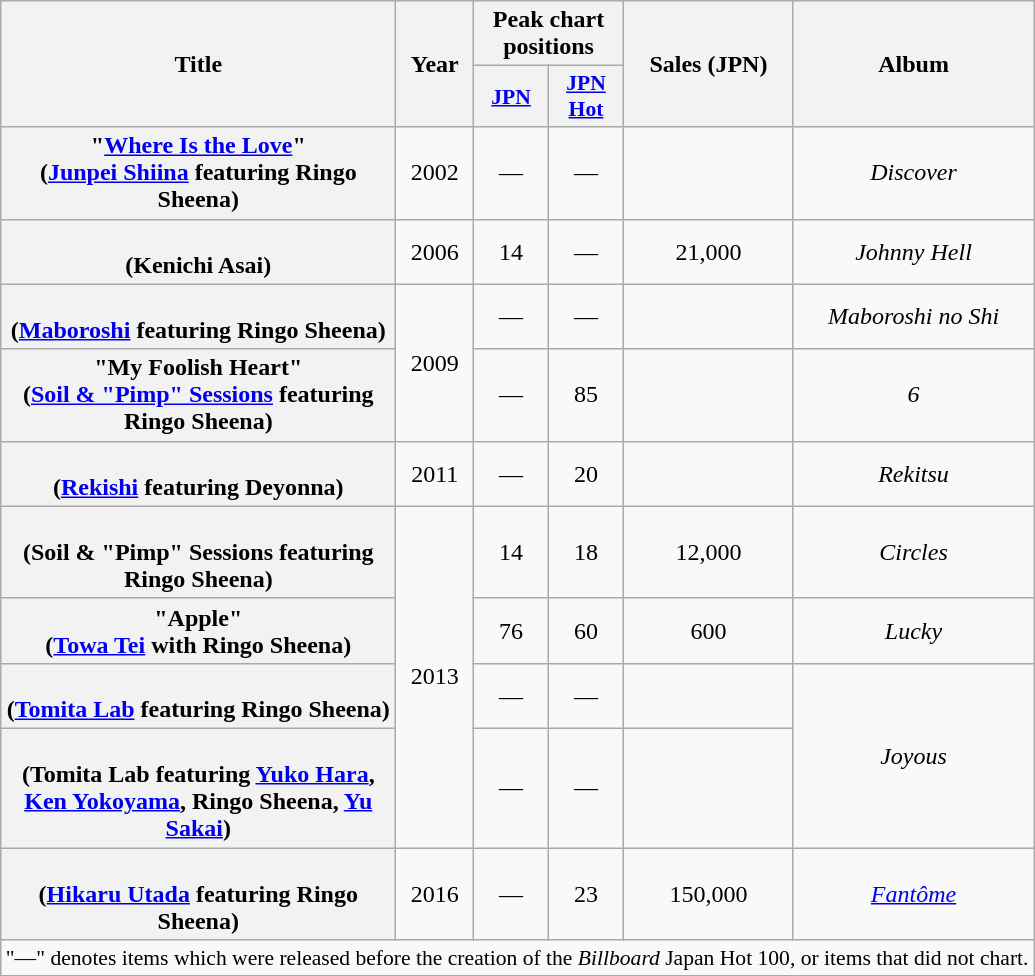<table class="wikitable plainrowheaders" style="text-align:center;">
<tr>
<th scope="col" rowspan="2" style="width:16em;">Title</th>
<th scope="col" rowspan="2">Year</th>
<th scope="col" colspan="2">Peak chart positions</th>
<th scope="col" rowspan="2">Sales (JPN)</th>
<th scope="col" rowspan="2">Album</th>
</tr>
<tr>
<th scope="col" style="width:3em;font-size:90%;"><a href='#'>JPN</a><br></th>
<th scope="col" style="width:3em;font-size:90%;"><a href='#'>JPN Hot</a><br></th>
</tr>
<tr>
<th scope="row">"<a href='#'>Where Is the Love</a>"<br><span>(<a href='#'>Junpei Shiina</a> featuring Ringo Sheena)</span></th>
<td>2002</td>
<td>—</td>
<td>—</td>
<td></td>
<td><em>Discover</em></td>
</tr>
<tr>
<th scope="row"><br><span>(Kenichi Asai)</span></th>
<td>2006</td>
<td>14</td>
<td>—</td>
<td>21,000</td>
<td><em>Johnny Hell</em></td>
</tr>
<tr>
<th scope="row"><br><span>(<a href='#'>Maboroshi</a> featuring Ringo Sheena)</span></th>
<td rowspan="2">2009</td>
<td>—</td>
<td>—</td>
<td></td>
<td><em>Maboroshi no Shi</em></td>
</tr>
<tr>
<th scope="row">"My Foolish Heart"<br><span>(<a href='#'>Soil & "Pimp" Sessions</a> featuring Ringo Sheena)</span></th>
<td>—</td>
<td>85</td>
<td></td>
<td><em>6</em></td>
</tr>
<tr>
<th scope="row"><br><span>(<a href='#'>Rekishi</a> featuring Deyonna)</span></th>
<td>2011</td>
<td>—</td>
<td>20</td>
<td></td>
<td><em>Rekitsu</em></td>
</tr>
<tr>
<th scope="row"><br><span>(Soil & "Pimp" Sessions featuring Ringo Sheena)</span></th>
<td rowspan="4">2013</td>
<td>14</td>
<td>18</td>
<td>12,000</td>
<td><em>Circles</em></td>
</tr>
<tr>
<th scope="row">"Apple"<br><span>(<a href='#'>Towa Tei</a> with Ringo Sheena)</span></th>
<td>76</td>
<td>60</td>
<td>600</td>
<td><em>Lucky</em></td>
</tr>
<tr>
<th scope="row"><br><span>(<a href='#'>Tomita Lab</a> featuring Ringo Sheena)</span></th>
<td>—</td>
<td>—</td>
<td></td>
<td rowspan=2><em>Joyous</em></td>
</tr>
<tr>
<th scope="row"><br><span>(Tomita Lab featuring <a href='#'>Yuko Hara</a>, <a href='#'>Ken Yokoyama</a>, Ringo Sheena, <a href='#'>Yu Sakai</a>)</span></th>
<td>—</td>
<td>—</td>
<td></td>
</tr>
<tr>
<th scope="row"><br><span>(<a href='#'>Hikaru Utada</a> featuring  Ringo Sheena)</span></th>
<td>2016</td>
<td>—</td>
<td>23</td>
<td>150,000</td>
<td><em><a href='#'>Fantôme</a></em></td>
</tr>
<tr>
<td colspan="12" align="center" style="font-size:90%;">"—" denotes items which were released before the creation of the <em>Billboard</em> Japan Hot 100, or items that did not chart.</td>
</tr>
</table>
